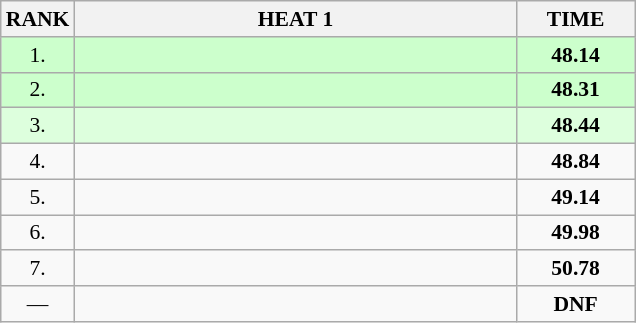<table class="wikitable" style="border-collapse: collapse; font-size: 90%;">
<tr>
<th>RANK</th>
<th style="width: 20em">HEAT 1</th>
<th style="width: 5em">TIME</th>
</tr>
<tr style="background:#ccffcc;">
<td align="center">1.</td>
<td></td>
<td align="center"><strong>48.14</strong></td>
</tr>
<tr style="background:#ccffcc;">
<td align="center">2.</td>
<td></td>
<td align="center"><strong>48.31</strong></td>
</tr>
<tr style="background:#ddffdd;">
<td align="center">3.</td>
<td></td>
<td align="center"><strong>48.44</strong></td>
</tr>
<tr>
<td align="center">4.</td>
<td></td>
<td align="center"><strong>48.84</strong></td>
</tr>
<tr>
<td align="center">5.</td>
<td></td>
<td align="center"><strong>49.14</strong></td>
</tr>
<tr>
<td align="center">6.</td>
<td></td>
<td align="center"><strong>49.98</strong></td>
</tr>
<tr>
<td align="center">7.</td>
<td></td>
<td align="center"><strong>50.78</strong></td>
</tr>
<tr>
<td align="center">—</td>
<td></td>
<td align="center"><strong>DNF</strong></td>
</tr>
</table>
